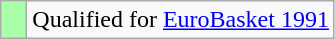<table class="wikitable">
<tr>
<td width=10px bgcolor="#aaffaa"></td>
<td>Qualified for <a href='#'>EuroBasket 1991</a></td>
</tr>
</table>
